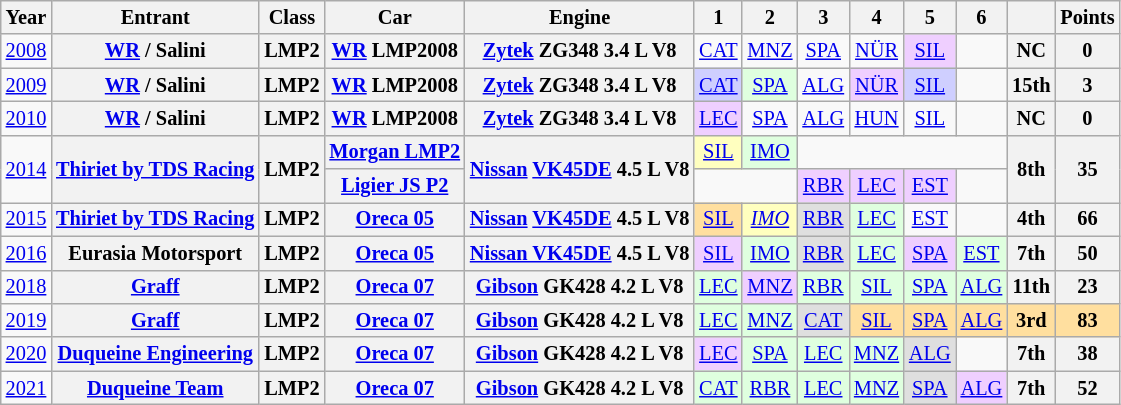<table class="wikitable" style="text-align:center; font-size:85%">
<tr>
<th>Year</th>
<th>Entrant</th>
<th>Class</th>
<th>Car</th>
<th>Engine</th>
<th>1</th>
<th>2</th>
<th>3</th>
<th>4</th>
<th>5</th>
<th>6</th>
<th></th>
<th>Points</th>
</tr>
<tr>
<td><a href='#'>2008</a></td>
<th nowrap><a href='#'>WR</a> / Salini</th>
<th>LMP2</th>
<th nowrap><a href='#'>WR</a> LMP2008</th>
<th nowrap><a href='#'>Zytek</a> ZG348 3.4 L V8</th>
<td><a href='#'>CAT</a></td>
<td><a href='#'>MNZ</a></td>
<td><a href='#'>SPA</a></td>
<td><a href='#'>NÜR</a></td>
<td style="background:#EFCFFF;"><a href='#'>SIL</a><br></td>
<td></td>
<th>NC</th>
<th>0</th>
</tr>
<tr>
<td><a href='#'>2009</a></td>
<th nowrap><a href='#'>WR</a> / Salini</th>
<th>LMP2</th>
<th nowrap><a href='#'>WR</a> LMP2008</th>
<th nowrap><a href='#'>Zytek</a> ZG348 3.4 L V8</th>
<td style="background:#CFCFFF;"><a href='#'>CAT</a><br></td>
<td style="background:#DFFFDF;"><a href='#'>SPA</a><br></td>
<td><a href='#'>ALG</a></td>
<td style="background:#EFCFFF;"><a href='#'>NÜR</a><br></td>
<td style="background:#CFCFFF;"><a href='#'>SIL</a><br></td>
<td></td>
<th>15th</th>
<th>3</th>
</tr>
<tr>
<td><a href='#'>2010</a></td>
<th nowrap><a href='#'>WR</a> / Salini</th>
<th>LMP2</th>
<th nowrap><a href='#'>WR</a> LMP2008</th>
<th nowrap><a href='#'>Zytek</a> ZG348 3.4 L V8</th>
<td style="background:#EFCFFF;"><a href='#'>LEC</a><br></td>
<td><a href='#'>SPA</a></td>
<td><a href='#'>ALG</a></td>
<td><a href='#'>HUN</a></td>
<td><a href='#'>SIL</a></td>
<td></td>
<th>NC</th>
<th>0</th>
</tr>
<tr>
<td rowspan=2><a href='#'>2014</a></td>
<th rowspan=2 nowrap><a href='#'>Thiriet by TDS Racing</a></th>
<th rowspan=2>LMP2</th>
<th nowrap><a href='#'>Morgan LMP2</a></th>
<th rowspan=2 nowrap><a href='#'>Nissan</a> <a href='#'>VK45DE</a> 4.5 L V8</th>
<td style="background:#FFFFBF;"><a href='#'>SIL</a><br></td>
<td style="background:#DFFFDF;"><a href='#'>IMO</a><br></td>
<td colspan=4></td>
<th rowspan=2>8th</th>
<th rowspan=2>35</th>
</tr>
<tr>
<th nowrap><a href='#'>Ligier JS P2</a></th>
<td colspan=2></td>
<td style="background:#EFCFFF;"><a href='#'>RBR</a><br></td>
<td style="background:#EFCFFF;"><a href='#'>LEC</a><br></td>
<td style="background:#EFCFFF;"><a href='#'>EST</a><br></td>
<td></td>
</tr>
<tr>
<td><a href='#'>2015</a></td>
<th nowrap><a href='#'>Thiriet by TDS Racing</a></th>
<th>LMP2</th>
<th nowrap><a href='#'>Oreca 05</a></th>
<th nowrap><a href='#'>Nissan</a> <a href='#'>VK45DE</a> 4.5 L V8</th>
<td style="background:#FFDF9F;"><a href='#'>SIL</a><br></td>
<td style="background:#FFFFBF;"><em><a href='#'>IMO</a></em><br></td>
<td style="background:#DFDFDF;"><a href='#'>RBR</a><br></td>
<td style="background:#DFFFDF;"><a href='#'>LEC</a><br></td>
<td><a href='#'>EST</a></td>
<td></td>
<th>4th</th>
<th>66</th>
</tr>
<tr>
<td><a href='#'>2016</a></td>
<th nowrap>Eurasia Motorsport</th>
<th>LMP2</th>
<th nowrap><a href='#'>Oreca 05</a></th>
<th nowrap><a href='#'>Nissan VK45DE</a> 4.5 L V8</th>
<td style="background:#EFCFFF;"><a href='#'>SIL</a><br></td>
<td style="background:#DFFFDF;"><a href='#'>IMO</a><br></td>
<td style="background:#DFDFDF;"><a href='#'>RBR</a><br></td>
<td style="background:#DFFFDF;"><a href='#'>LEC</a><br></td>
<td style="background:#EFCFFF;"><a href='#'>SPA</a><br></td>
<td style="background:#DFFFDF;"><a href='#'>EST</a><br></td>
<th>7th</th>
<th>50</th>
</tr>
<tr>
<td><a href='#'>2018</a></td>
<th nowrap><a href='#'>Graff</a></th>
<th>LMP2</th>
<th nowrap><a href='#'>Oreca 07</a></th>
<th nowrap><a href='#'>Gibson</a> GK428 4.2 L V8</th>
<td style="background:#DFFFDF;"><a href='#'>LEC</a><br></td>
<td style="background:#EFCFFF;"><a href='#'>MNZ</a><br></td>
<td style="background:#DFFFDF;"><a href='#'>RBR</a><br></td>
<td style="background:#DFFFDF;"><a href='#'>SIL</a><br></td>
<td style="background:#DFFFDF;"><a href='#'>SPA</a><br></td>
<td style="background:#DFFFDF;"><a href='#'>ALG</a><br></td>
<th>11th</th>
<th>23</th>
</tr>
<tr>
<td><a href='#'>2019</a></td>
<th nowrap><a href='#'>Graff</a></th>
<th>LMP2</th>
<th nowrap><a href='#'>Oreca 07</a></th>
<th nowrap><a href='#'>Gibson</a> GK428 4.2 L V8</th>
<td style="background:#DFFFDF;"><a href='#'>LEC</a><br></td>
<td style="background:#DFFFDF;"><a href='#'>MNZ</a><br></td>
<td style="background:#DFDFDF;"><a href='#'>CAT</a><br></td>
<td style="background:#FFDF9F;"><a href='#'>SIL</a><br></td>
<td style="background:#FFDF9F;"><a href='#'>SPA</a><br></td>
<td style="background:#FFDF9F;"><a href='#'>ALG</a><br></td>
<th style="background:#FFDF9F;">3rd</th>
<th style="background:#FFDF9F;">83</th>
</tr>
<tr>
<td><a href='#'>2020</a></td>
<th nowrap><a href='#'>Duqueine Engineering</a></th>
<th>LMP2</th>
<th nowrap><a href='#'>Oreca 07</a></th>
<th nowrap><a href='#'>Gibson</a> GK428 4.2 L V8</th>
<td style="background:#EFCFFF;"><a href='#'>LEC</a><br></td>
<td style="background:#DFFFDF;"><a href='#'>SPA</a><br></td>
<td style="background:#DFFFDF;"><a href='#'>LEC</a><br></td>
<td style="background:#DFFFDF;"><a href='#'>MNZ</a><br></td>
<td style="background:#DFDFDF;"><a href='#'>ALG</a><br></td>
<td></td>
<th>7th</th>
<th>38</th>
</tr>
<tr>
<td><a href='#'>2021</a></td>
<th nowrap><a href='#'>Duqueine Team</a></th>
<th>LMP2</th>
<th nowrap><a href='#'>Oreca 07</a></th>
<th nowrap><a href='#'>Gibson</a> GK428 4.2 L V8</th>
<td style="background:#DFFFDF;"><a href='#'>CAT</a><br></td>
<td style="background:#DFFFDF;"><a href='#'>RBR</a><br></td>
<td style="background:#DFFFDF;"><a href='#'>LEC</a><br></td>
<td style="background:#DFFFDF;"><a href='#'>MNZ</a><br></td>
<td style="background:#DFDFDF;"><a href='#'>SPA</a><br></td>
<td style="background:#EFCFFF;"><a href='#'>ALG</a><br></td>
<th>7th</th>
<th>52</th>
</tr>
</table>
